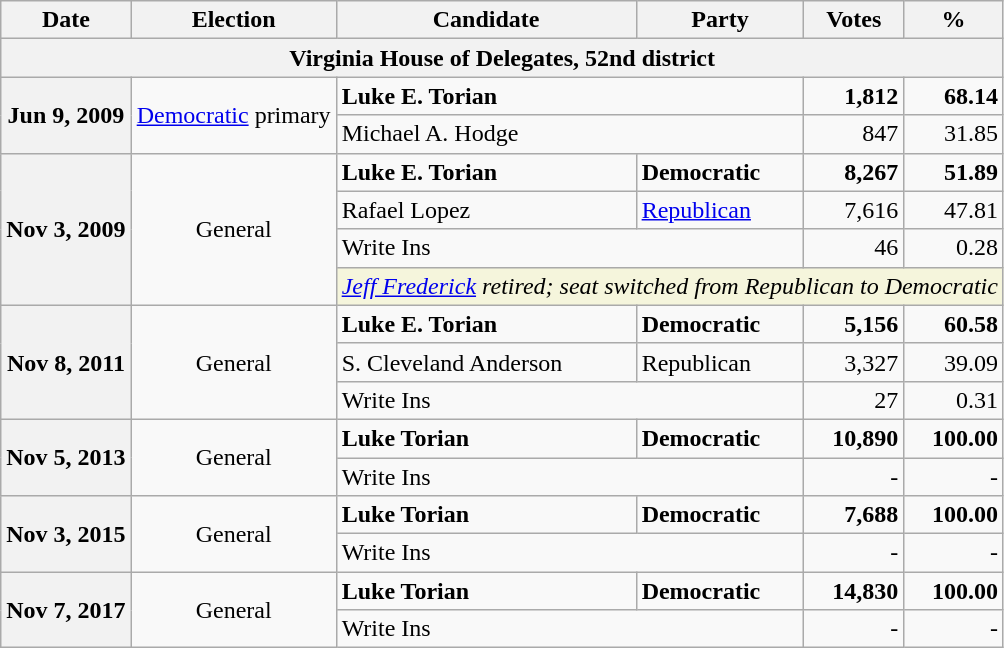<table class="wikitable">
<tr>
<th>Date</th>
<th>Election</th>
<th>Candidate</th>
<th>Party</th>
<th>Votes</th>
<th>%</th>
</tr>
<tr>
<th colspan="6">Virginia House of Delegates, 52nd district</th>
</tr>
<tr>
<th rowspan="2">Jun 9, 2009</th>
<td rowspan="2" align="center" ><a href='#'>Democratic</a> primary</td>
<td colspan="2"><strong>Luke E. Torian</strong></td>
<td align="right"><strong>1,812</strong></td>
<td align="right"><strong>68.14</strong></td>
</tr>
<tr>
<td colspan="2">Michael A. Hodge</td>
<td align="right">847</td>
<td align="right">31.85</td>
</tr>
<tr>
<th rowspan="4">Nov 3, 2009</th>
<td rowspan="4" align="center">General</td>
<td><strong>Luke E. Torian</strong></td>
<td><strong>Democratic</strong></td>
<td align="right"><strong>8,267</strong></td>
<td align="right"><strong>51.89</strong></td>
</tr>
<tr>
<td>Rafael Lopez</td>
<td><a href='#'>Republican</a></td>
<td align="right">7,616</td>
<td align="right">47.81</td>
</tr>
<tr>
<td colspan="2">Write Ins</td>
<td align="right">46</td>
<td align="right">0.28</td>
</tr>
<tr>
<td colspan="4" style="background:Beige"><em><a href='#'>Jeff Frederick</a> retired; seat switched from Republican to Democratic</em></td>
</tr>
<tr>
<th rowspan="3">Nov 8, 2011</th>
<td rowspan="3" align="center">General</td>
<td><strong>Luke E. Torian</strong></td>
<td><strong>Democratic</strong></td>
<td align="right"><strong>5,156</strong></td>
<td align="right"><strong>60.58</strong></td>
</tr>
<tr>
<td>S. Cleveland Anderson</td>
<td>Republican</td>
<td align="right">3,327</td>
<td align="right">39.09</td>
</tr>
<tr>
<td colspan="2">Write Ins</td>
<td align="right">27</td>
<td align="right">0.31</td>
</tr>
<tr>
<th rowspan="2">Nov 5, 2013</th>
<td rowspan="2" align="center">General</td>
<td><strong>Luke Torian</strong></td>
<td><strong>Democratic</strong></td>
<td align="right"><strong>10,890</strong></td>
<td align="right"><strong>100.00</strong></td>
</tr>
<tr>
<td colspan="2">Write Ins</td>
<td align="right">-</td>
<td align="right">-</td>
</tr>
<tr>
<th rowspan="2">Nov 3, 2015</th>
<td rowspan="2" align="center">General</td>
<td><strong>Luke Torian</strong></td>
<td><strong>Democratic</strong></td>
<td align="right"><strong>7,688</strong></td>
<td align="right"><strong>100.00</strong></td>
</tr>
<tr>
<td colspan="2">Write Ins</td>
<td align="right">-</td>
<td align="right">-</td>
</tr>
<tr>
<th rowspan="2">Nov 7, 2017</th>
<td rowspan="2" align="center">General</td>
<td><strong>Luke Torian</strong></td>
<td><strong>Democratic</strong></td>
<td align="right"><strong>14,830</strong></td>
<td align="right"><strong>100.00</strong></td>
</tr>
<tr>
<td colspan="2">Write Ins</td>
<td align="right">-</td>
<td align="right">-</td>
</tr>
</table>
